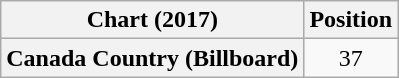<table class="wikitable sortable plainrowheaders" style="text-align:center">
<tr>
<th scope="col">Chart (2017)</th>
<th scope="col">Position</th>
</tr>
<tr>
<th scope="row">Canada Country (Billboard)</th>
<td>37</td>
</tr>
</table>
